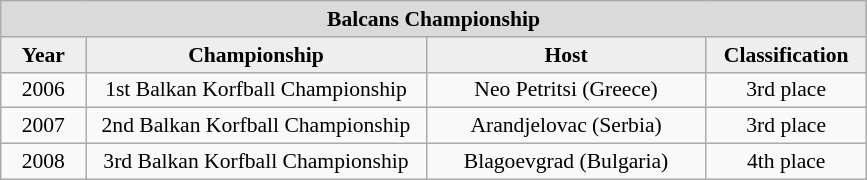<table class="wikitable" style=font-size:90%>
<tr align=center style="background:#dadada;">
<td colspan=4><strong>Balcans Championship</strong></td>
</tr>
<tr align=center bgcolor="#eeeeee">
<td width=50><strong>Year</strong></td>
<td width=220><strong>Championship</strong></td>
<td width=180><strong>Host</strong></td>
<td width=100><strong>Classification</strong></td>
</tr>
<tr align=center>
<td>2006</td>
<td>1st Balkan Korfball Championship</td>
<td>Neo Petritsi (Greece)</td>
<td align="center">3rd place</td>
</tr>
<tr align=center>
<td>2007</td>
<td>2nd Balkan Korfball Championship</td>
<td>Arandjelovac (Serbia)</td>
<td align="center">3rd place</td>
</tr>
<tr align=center>
<td>2008</td>
<td>3rd Balkan Korfball Championship</td>
<td>Blagoevgrad (Bulgaria)</td>
<td align="center">4th place</td>
</tr>
</table>
